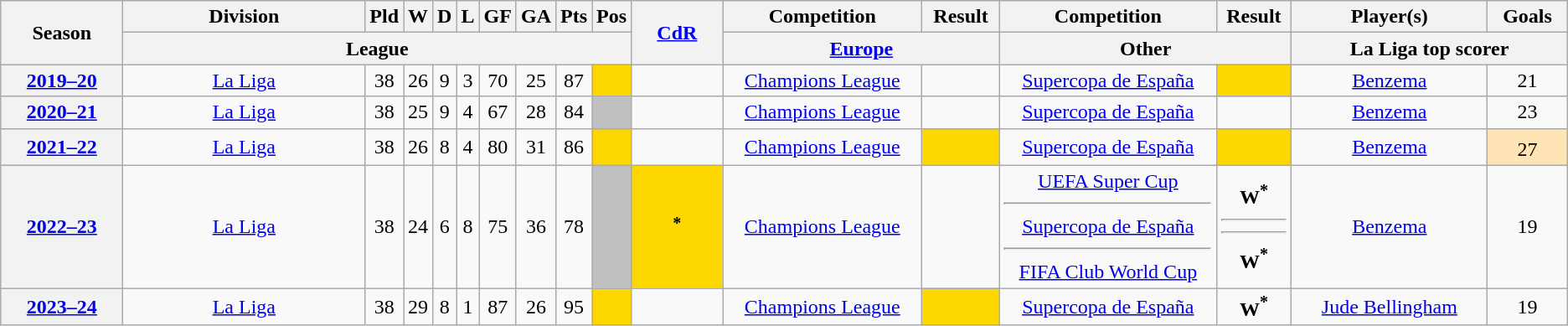<table class="wikitable plainrowheaders" style="text-align:center">
<tr>
<th rowspan="2" scope=col width=8%>Season</th>
<th scope=col width=16%>Division</th>
<th scope=col>Pld</th>
<th scope=col>W</th>
<th scope=col>D</th>
<th scope=col>L</th>
<th scope=col>GF</th>
<th scope=col>GA</th>
<th scope=col>Pts</th>
<th scope=col>Pos</th>
<th rowspan="2" scope="col" width=6%><a href='#'>CdR</a></th>
<th scope=col>Competition</th>
<th scope=col>Result</th>
<th scope=col>Competition</th>
<th scope=col>Result</th>
<th scope=col>Player(s)</th>
<th scope=col>Goals</th>
</tr>
<tr class=unsortable>
<th colspan="9" width=30%>League</th>
<th colspan="2" width=18%><a href='#'>Europe</a></th>
<th colspan="2" width=19%>Other</th>
<th colspan="2" width=18%>La Liga top scorer</th>
</tr>
<tr>
<th scope=row style=text-align:center><a href='#'>2019–20</a></th>
<td><a href='#'>La Liga</a></td>
<td>38</td>
<td>26</td>
<td>9</td>
<td>3</td>
<td>70</td>
<td>25</td>
<td>87</td>
<td bgcolor="gold"><strong></strong></td>
<td><a href='#'></a></td>
<td><a href='#'>Champions League</a></td>
<td></td>
<td><a href='#'>Supercopa de España</a></td>
<td bgcolor="gold"><strong></strong></td>
<td><a href='#'>Benzema</a></td>
<td>21</td>
</tr>
<tr>
<th scope=row style=text-align:center><a href='#'>2020–21</a></th>
<td><a href='#'>La Liga</a></td>
<td>38</td>
<td>25</td>
<td>9</td>
<td>4</td>
<td>67</td>
<td>28</td>
<td>84</td>
<td bgcolor="silver"></td>
<td><a href='#'></a></td>
<td><a href='#'>Champions League</a></td>
<td></td>
<td><a href='#'>Supercopa de España</a></td>
<td></td>
<td><a href='#'>Benzema</a></td>
<td>23</td>
</tr>
<tr>
<th scope=row style=text-align:center><a href='#'>2021–22</a></th>
<td><a href='#'>La Liga</a></td>
<td>38</td>
<td>26</td>
<td>8</td>
<td>4</td>
<td>80</td>
<td>31</td>
<td>86</td>
<td bgcolor="gold"><strong></strong></td>
<td><a href='#'></a></td>
<td><a href='#'>Champions League</a></td>
<td bgcolor="gold"><strong></strong></td>
<td><a href='#'>Supercopa de España</a></td>
<td bgcolor="gold"><strong></strong></td>
<td><a href='#'>Benzema</a></td>
<td bgcolor=Moccasin>27<sup></sup></td>
</tr>
<tr>
<th scope=row style=text-align:center><a href='#'>2022–23</a></th>
<td><a href='#'>La Liga</a></td>
<td>38</td>
<td>24</td>
<td>6</td>
<td>8</td>
<td>75</td>
<td>36</td>
<td>78</td>
<td bgcolor="silver"></td>
<td bgcolor="gold"><strong><a href='#'></a><sup>*</sup></strong></td>
<td><a href='#'>Champions League</a></td>
<td></td>
<td><a href='#'>UEFA Super Cup</a><hr><a href='#'>Supercopa de España</a><hr><a href='#'>FIFA Club World Cup</a></td>
<td><div><strong>W<sup>*</sup></strong></div><hr><div></div><hr><div><strong>W<sup>*</sup></strong></div></td>
<td><a href='#'>Benzema</a></td>
<td>19</td>
</tr>
<tr>
<th scope=row style=text-align:center><a href='#'>2023–24</a></th>
<td><a href='#'>La Liga</a></td>
<td>38</td>
<td>29</td>
<td>8</td>
<td>1</td>
<td>87</td>
<td>26</td>
<td>95</td>
<td bgcolor="gold"><strong></strong></td>
<td><a href='#'></a></td>
<td><a href='#'>Champions League</a></td>
<td bgcolor="gold"><strong></strong></td>
<td><a href='#'>Supercopa de España</a></td>
<td><div><strong>W<sup>*</sup></strong></div></td>
<td><a href='#'>Jude Bellingham</a></td>
<td>19</td>
</tr>
</table>
